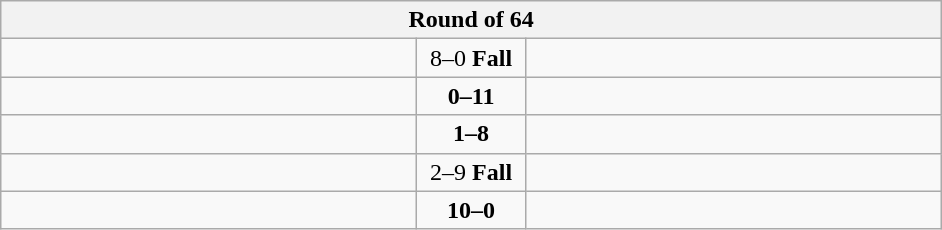<table class="wikitable" style="text-align: center;">
<tr>
<th colspan=3>Round of 64</th>
</tr>
<tr>
<td align=left width="270"><strong></strong></td>
<td align=center width="65">8–0 <strong>Fall</strong></td>
<td align=left width="270"></td>
</tr>
<tr>
<td align=left></td>
<td align=center><strong>0–11</strong></td>
<td align=left><strong></strong></td>
</tr>
<tr>
<td align=left></td>
<td align=center><strong>1–8</strong></td>
<td align=left><strong></strong></td>
</tr>
<tr>
<td align=left></td>
<td align=center>2–9 <strong>Fall</strong></td>
<td align=left><strong></strong></td>
</tr>
<tr>
<td align=left><strong></strong></td>
<td align=center><strong>10–0</strong></td>
<td align=left></td>
</tr>
</table>
